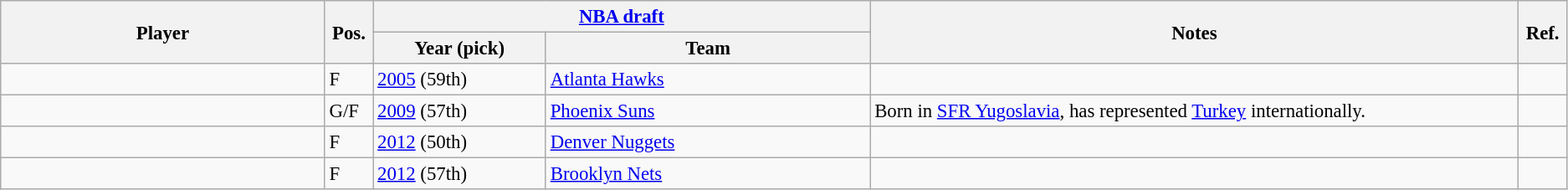<table class="wikitable sortable" style="font-size:95%">
<tr>
<th rowspan=2 width="15%">Player</th>
<th rowspan=2 width="1%">Pos.</th>
<th colspan=2><a href='#'>NBA draft</a></th>
<th rowspan=2 width="30%" class="unsortable">Notes</th>
<th rowspan=2 width="1%" class="unsortable">Ref.</th>
</tr>
<tr class="unsortable">
<th width="8%">Year (pick)</th>
<th width="15%">Team</th>
</tr>
<tr>
<td></td>
<td>F</td>
<td><a href='#'>2005</a> (59th)</td>
<td><a href='#'>Atlanta Hawks</a></td>
<td></td>
<td align="center"></td>
</tr>
<tr>
<td></td>
<td>G/F</td>
<td><a href='#'>2009</a> (57th)</td>
<td><a href='#'>Phoenix Suns</a></td>
<td>Born in <a href='#'>SFR Yugoslavia</a>, has represented <a href='#'>Turkey</a> internationally.</td>
<td align="center"></td>
</tr>
<tr>
<td></td>
<td>F</td>
<td><a href='#'>2012</a> (50th)</td>
<td><a href='#'>Denver Nuggets</a></td>
<td></td>
<td align="center"></td>
</tr>
<tr>
<td></td>
<td>F</td>
<td><a href='#'>2012</a> (57th)</td>
<td><a href='#'>Brooklyn Nets</a></td>
<td></td>
<td align="center"></td>
</tr>
</table>
